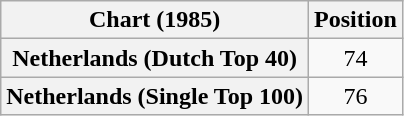<table class="wikitable sortable plainrowheaders" style="text-align:center">
<tr>
<th scope="col">Chart (1985)</th>
<th scope="col">Position</th>
</tr>
<tr>
<th scope="row">Netherlands (Dutch Top 40)</th>
<td>74</td>
</tr>
<tr>
<th scope="row">Netherlands (Single Top 100)</th>
<td>76</td>
</tr>
</table>
